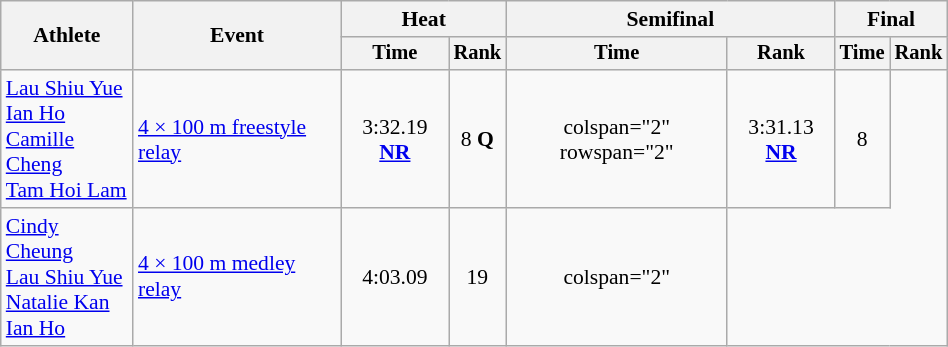<table class="wikitable" style="text-align:center; font-size:90%; width:50%;">
<tr>
<th rowspan="2">Athlete</th>
<th rowspan="2">Event</th>
<th colspan="2">Heat</th>
<th colspan="2">Semifinal</th>
<th colspan="2">Final</th>
</tr>
<tr style="font-size:95%">
<th>Time</th>
<th>Rank</th>
<th>Time</th>
<th>Rank</th>
<th>Time</th>
<th>Rank</th>
</tr>
<tr>
<td align=left><a href='#'>Lau Shiu Yue</a> <br><a href='#'>Ian Ho</a> <br><a href='#'>Camille Cheng</a> <br><a href='#'>Tam Hoi Lam</a></td>
<td align=left><a href='#'>4 × 100 m freestyle relay</a></td>
<td>3:32.19 <strong><a href='#'>NR</a></strong></td>
<td>8 <strong>Q</strong></td>
<td>colspan="2" rowspan="2"</td>
<td>3:31.13 <strong><a href='#'>NR</a></strong></td>
<td>8</td>
</tr>
<tr>
<td align=left><a href='#'>Cindy Cheung</a> <br><a href='#'>Lau Shiu Yue</a> <br><a href='#'>Natalie Kan</a><br><a href='#'>Ian Ho</a></td>
<td align=left><a href='#'>4 × 100 m medley relay</a></td>
<td>4:03.09</td>
<td>19</td>
<td>colspan="2"  </td>
</tr>
</table>
